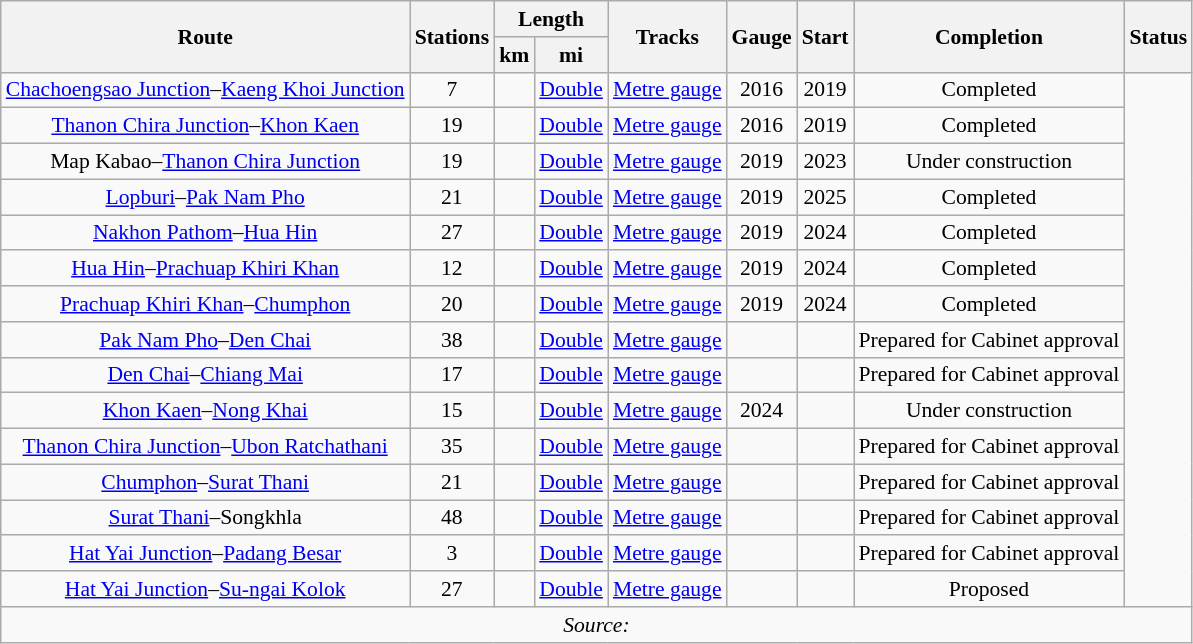<table class="wikitable sortable" style="text-align:center; font-size:90%">
<tr>
<th rowspan="2">Route</th>
<th rowspan="2">Stations</th>
<th colspan="2">Length</th>
<th rowspan="2">Tracks</th>
<th rowspan="2">Gauge</th>
<th rowspan="2">Start</th>
<th rowspan="2">Completion</th>
<th rowspan="2">Status</th>
</tr>
<tr>
<th>km</th>
<th>mi</th>
</tr>
<tr>
<td><a href='#'>Chachoengsao Junction</a>–<a href='#'>Kaeng Khoi Junction</a></td>
<td>7</td>
<td></td>
<td><a href='#'>Double</a></td>
<td><a href='#'>Metre gauge</a></td>
<td>2016</td>
<td>2019</td>
<td>Completed</td>
</tr>
<tr>
<td><a href='#'>Thanon Chira Junction</a>–<a href='#'>Khon Kaen</a></td>
<td>19</td>
<td></td>
<td><a href='#'>Double</a></td>
<td><a href='#'>Metre gauge</a></td>
<td>2016</td>
<td>2019</td>
<td>Completed</td>
</tr>
<tr>
<td>Map Kabao–<a href='#'>Thanon Chira Junction</a></td>
<td>19</td>
<td></td>
<td><a href='#'>Double</a></td>
<td><a href='#'>Metre gauge</a></td>
<td>2019</td>
<td>2023</td>
<td>Under construction</td>
</tr>
<tr>
<td><a href='#'>Lopburi</a>–<a href='#'>Pak Nam Pho</a></td>
<td>21</td>
<td></td>
<td><a href='#'>Double</a></td>
<td><a href='#'>Metre gauge</a></td>
<td>2019</td>
<td>2025</td>
<td>Completed</td>
</tr>
<tr>
<td><a href='#'>Nakhon Pathom</a>–<a href='#'>Hua Hin</a></td>
<td>27</td>
<td></td>
<td><a href='#'>Double</a></td>
<td><a href='#'>Metre gauge</a></td>
<td>2019</td>
<td>2024</td>
<td>Completed </td>
</tr>
<tr>
<td><a href='#'>Hua Hin</a>–<a href='#'>Prachuap Khiri Khan</a></td>
<td>12</td>
<td></td>
<td><a href='#'>Double</a></td>
<td><a href='#'>Metre gauge</a></td>
<td>2019</td>
<td>2024</td>
<td>Completed</td>
</tr>
<tr>
<td><a href='#'>Prachuap Khiri Khan</a>–<a href='#'>Chumphon</a></td>
<td>20</td>
<td></td>
<td><a href='#'>Double</a></td>
<td><a href='#'>Metre gauge</a></td>
<td>2019</td>
<td>2024</td>
<td>Completed</td>
</tr>
<tr>
<td><a href='#'>Pak Nam Pho</a>–<a href='#'>Den Chai</a></td>
<td>38</td>
<td></td>
<td><a href='#'>Double</a></td>
<td><a href='#'>Metre gauge</a></td>
<td></td>
<td></td>
<td>Prepared for Cabinet approval</td>
</tr>
<tr>
<td><a href='#'>Den Chai</a>–<a href='#'>Chiang Mai</a></td>
<td>17</td>
<td></td>
<td><a href='#'>Double</a></td>
<td><a href='#'>Metre gauge</a></td>
<td></td>
<td></td>
<td>Prepared for Cabinet approval</td>
</tr>
<tr>
<td><a href='#'>Khon Kaen</a>–<a href='#'>Nong Khai</a></td>
<td>15</td>
<td></td>
<td><a href='#'>Double</a></td>
<td><a href='#'>Metre gauge</a></td>
<td>2024</td>
<td></td>
<td>Under construction</td>
</tr>
<tr>
<td><a href='#'>Thanon Chira Junction</a>–<a href='#'>Ubon Ratchathani</a></td>
<td>35</td>
<td></td>
<td><a href='#'>Double</a></td>
<td><a href='#'>Metre gauge</a></td>
<td></td>
<td></td>
<td>Prepared for Cabinet approval</td>
</tr>
<tr>
<td><a href='#'>Chumphon</a>–<a href='#'>Surat Thani</a></td>
<td>21</td>
<td></td>
<td><a href='#'>Double</a></td>
<td><a href='#'>Metre gauge</a></td>
<td></td>
<td></td>
<td>Prepared for Cabinet approval</td>
</tr>
<tr>
<td><a href='#'>Surat Thani</a>–Songkhla</td>
<td>48</td>
<td></td>
<td><a href='#'>Double</a></td>
<td><a href='#'>Metre gauge</a></td>
<td></td>
<td></td>
<td>Prepared for Cabinet approval</td>
</tr>
<tr>
<td><a href='#'>Hat Yai Junction</a>–<a href='#'>Padang Besar</a></td>
<td>3</td>
<td></td>
<td><a href='#'>Double</a></td>
<td><a href='#'>Metre gauge</a></td>
<td></td>
<td></td>
<td>Prepared for Cabinet approval</td>
</tr>
<tr>
<td><a href='#'>Hat Yai Junction</a>–<a href='#'>Su-ngai Kolok</a></td>
<td>27</td>
<td></td>
<td><a href='#'>Double</a></td>
<td><a href='#'>Metre gauge</a></td>
<td></td>
<td></td>
<td>Proposed</td>
</tr>
<tr>
<td colspan="9"><em>Source:</em></td>
</tr>
</table>
